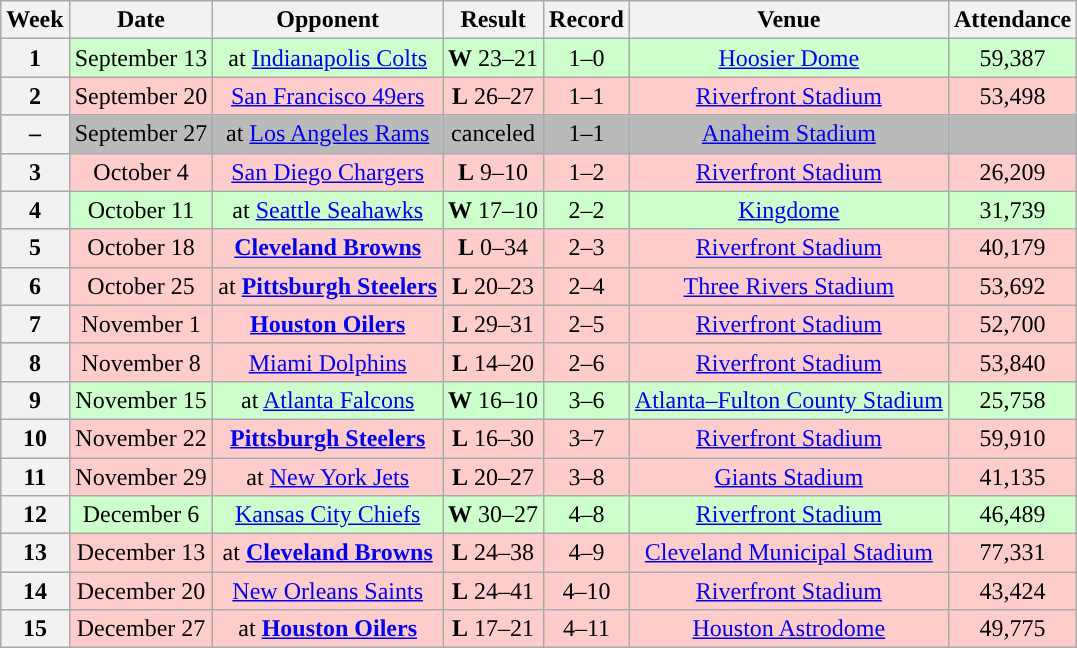<table class="wikitable" style="text-align:center">
<tr>
<th>Week</th>
<th>Date</th>
<th>Opponent</th>
<th>Result</th>
<th>Record</th>
<th>Venue</th>
<th>Attendance</th>
</tr>
<tr style="background:#cfc">
<th>1</th>
<td>September 13</td>
<td>at <a href='#'>Indianapolis Colts</a></td>
<td><strong>W</strong> 23–21</td>
<td>1–0</td>
<td><a href='#'>Hoosier Dome</a></td>
<td>59,387</td>
</tr>
<tr style="background:#fcc">
<th>2</th>
<td>September 20</td>
<td><a href='#'>San Francisco 49ers</a></td>
<td><strong>L</strong> 26–27</td>
<td>1–1</td>
<td><a href='#'>Riverfront Stadium</a></td>
<td>53,498</td>
</tr>
<tr style="background:#bababa">
<th>–</th>
<td>September 27</td>
<td>at <a href='#'>Los Angeles Rams</a></td>
<td>canceled</td>
<td>1–1</td>
<td><a href='#'>Anaheim Stadium</a></td>
<td></td>
</tr>
<tr style="background:#fcc">
<th>3</th>
<td>October 4</td>
<td><a href='#'>San Diego Chargers</a></td>
<td><strong>L</strong> 9–10</td>
<td>1–2</td>
<td><a href='#'>Riverfront Stadium</a></td>
<td>26,209</td>
</tr>
<tr style="background:#cfc">
<th>4</th>
<td>October 11</td>
<td>at <a href='#'>Seattle Seahawks</a></td>
<td><strong>W</strong> 17–10</td>
<td>2–2</td>
<td><a href='#'>Kingdome</a></td>
<td>31,739</td>
</tr>
<tr style="background:#fcc">
<th>5</th>
<td>October 18</td>
<td><strong><a href='#'>Cleveland Browns</a></strong></td>
<td><strong>L</strong> 0–34</td>
<td>2–3</td>
<td><a href='#'>Riverfront Stadium</a></td>
<td>40,179</td>
</tr>
<tr style="background:#fcc">
<th>6</th>
<td>October 25</td>
<td>at <strong><a href='#'>Pittsburgh Steelers</a></strong></td>
<td><strong>L</strong> 20–23</td>
<td>2–4</td>
<td><a href='#'>Three Rivers Stadium</a></td>
<td>53,692</td>
</tr>
<tr style="background:#fcc">
<th>7</th>
<td>November 1</td>
<td><strong><a href='#'>Houston Oilers</a></strong></td>
<td><strong>L</strong> 29–31</td>
<td>2–5</td>
<td><a href='#'>Riverfront Stadium</a></td>
<td>52,700</td>
</tr>
<tr style="background:#fcc">
<th>8</th>
<td>November 8</td>
<td><a href='#'>Miami Dolphins</a></td>
<td><strong>L</strong> 14–20</td>
<td>2–6</td>
<td><a href='#'>Riverfront Stadium</a></td>
<td>53,840</td>
</tr>
<tr style="background:#cfc">
<th>9</th>
<td>November 15</td>
<td>at <a href='#'>Atlanta Falcons</a></td>
<td><strong>W</strong> 16–10</td>
<td>3–6</td>
<td><a href='#'>Atlanta–Fulton County Stadium</a></td>
<td>25,758</td>
</tr>
<tr style="background:#fcc">
<th>10</th>
<td>November 22</td>
<td><strong><a href='#'>Pittsburgh Steelers</a></strong></td>
<td><strong>L</strong> 16–30</td>
<td>3–7</td>
<td><a href='#'>Riverfront Stadium</a></td>
<td>59,910</td>
</tr>
<tr style="background:#fcc">
<th>11</th>
<td>November 29</td>
<td>at <a href='#'>New York Jets</a></td>
<td><strong>L</strong> 20–27</td>
<td>3–8</td>
<td><a href='#'>Giants Stadium</a></td>
<td>41,135</td>
</tr>
<tr style="background:#cfc">
<th>12</th>
<td>December 6</td>
<td><a href='#'>Kansas City Chiefs</a></td>
<td><strong>W</strong> 30–27</td>
<td>4–8</td>
<td><a href='#'>Riverfront Stadium</a></td>
<td>46,489</td>
</tr>
<tr style="background:#fcc">
<th>13</th>
<td>December 13</td>
<td>at <strong><a href='#'>Cleveland Browns</a></strong></td>
<td><strong>L</strong> 24–38</td>
<td>4–9</td>
<td><a href='#'>Cleveland Municipal Stadium</a></td>
<td>77,331</td>
</tr>
<tr style="background:#fcc">
<th>14</th>
<td>December 20</td>
<td><a href='#'>New Orleans Saints</a></td>
<td><strong>L</strong> 24–41</td>
<td>4–10</td>
<td><a href='#'>Riverfront Stadium</a></td>
<td>43,424</td>
</tr>
<tr style="background:#fcc">
<th>15</th>
<td>December 27</td>
<td>at <strong><a href='#'>Houston Oilers</a></strong></td>
<td><strong>L</strong> 17–21</td>
<td>4–11</td>
<td><a href='#'>Houston Astrodome</a></td>
<td>49,775</td>
</tr>
</table>
